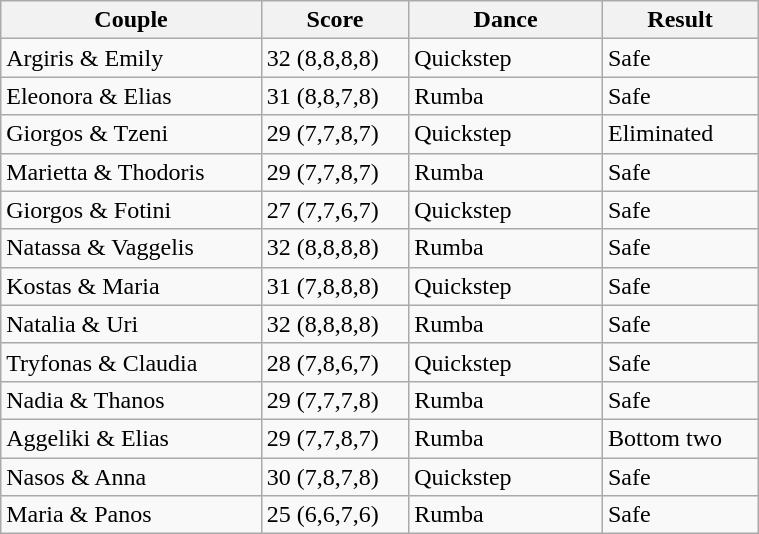<table class="wikitable" width="40%">
<tr>
<th width="17%">Couple</th>
<th width="7%">Score</th>
<th width="11%">Dance</th>
<th width="5%">Result</th>
</tr>
<tr>
<td>Argiris & Emily</td>
<td>32 (8,8,8,8)</td>
<td>Quickstep</td>
<td>Safe</td>
</tr>
<tr>
<td>Eleonora & Elias</td>
<td>31 (8,8,7,8)</td>
<td>Rumba</td>
<td>Safe</td>
</tr>
<tr>
<td>Giorgos & Tzeni</td>
<td>29 (7,7,8,7)</td>
<td>Quickstep</td>
<td>Eliminated</td>
</tr>
<tr>
<td>Marietta & Thodoris</td>
<td>29 (7,7,8,7)</td>
<td>Rumba</td>
<td>Safe</td>
</tr>
<tr>
<td>Giorgos & Fotini</td>
<td>27 (7,7,6,7)</td>
<td>Quickstep</td>
<td>Safe</td>
</tr>
<tr>
<td>Natassa & Vaggelis</td>
<td>32 (8,8,8,8)</td>
<td>Rumba</td>
<td>Safe</td>
</tr>
<tr>
<td>Kostas & Maria</td>
<td>31 (7,8,8,8)</td>
<td>Quickstep</td>
<td>Safe</td>
</tr>
<tr>
<td>Natalia & Uri</td>
<td>32 (8,8,8,8)</td>
<td>Rumba</td>
<td>Safe</td>
</tr>
<tr>
<td>Tryfonas & Claudia</td>
<td>28 (7,8,6,7)</td>
<td>Quickstep</td>
<td>Safe</td>
</tr>
<tr>
<td>Nadia & Thanos</td>
<td>29 (7,7,7,8)</td>
<td>Rumba</td>
<td>Safe</td>
</tr>
<tr>
<td>Aggeliki & Elias</td>
<td>29 (7,7,8,7)</td>
<td>Rumba</td>
<td>Bottom two</td>
</tr>
<tr>
<td>Nasos & Anna</td>
<td>30 (7,8,7,8)</td>
<td>Quickstep</td>
<td>Safe</td>
</tr>
<tr>
<td>Maria & Panos</td>
<td>25 (6,6,7,6)</td>
<td>Rumba</td>
<td>Safe</td>
</tr>
</table>
